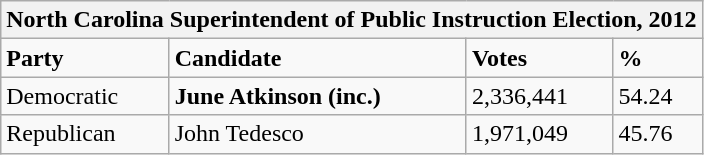<table class="wikitable">
<tr>
<th colspan="4">North Carolina Superintendent of Public Instruction Election, 2012</th>
</tr>
<tr>
<td><strong>Party</strong></td>
<td><strong>Candidate</strong></td>
<td><strong>Votes</strong></td>
<td><strong>%</strong></td>
</tr>
<tr>
<td>Democratic</td>
<td><strong>June Atkinson (inc.)</strong></td>
<td>2,336,441</td>
<td>54.24</td>
</tr>
<tr>
<td>Republican</td>
<td>John Tedesco</td>
<td>1,971,049</td>
<td>45.76</td>
</tr>
</table>
